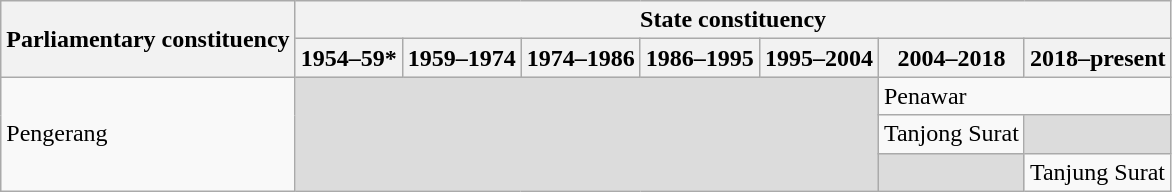<table class="wikitable">
<tr>
<th rowspan="2">Parliamentary constituency</th>
<th colspan="7">State constituency</th>
</tr>
<tr>
<th>1954–59*</th>
<th>1959–1974</th>
<th>1974–1986</th>
<th>1986–1995</th>
<th>1995–2004</th>
<th>2004–2018</th>
<th>2018–present</th>
</tr>
<tr>
<td rowspan="3">Pengerang</td>
<td colspan="5" rowspan="3" bgcolor="dcdcdc"></td>
<td colspan="2">Penawar</td>
</tr>
<tr>
<td>Tanjong Surat</td>
<td bgcolor="dcdcdc"></td>
</tr>
<tr>
<td bgcolor="dcdcdc"></td>
<td>Tanjung Surat</td>
</tr>
</table>
